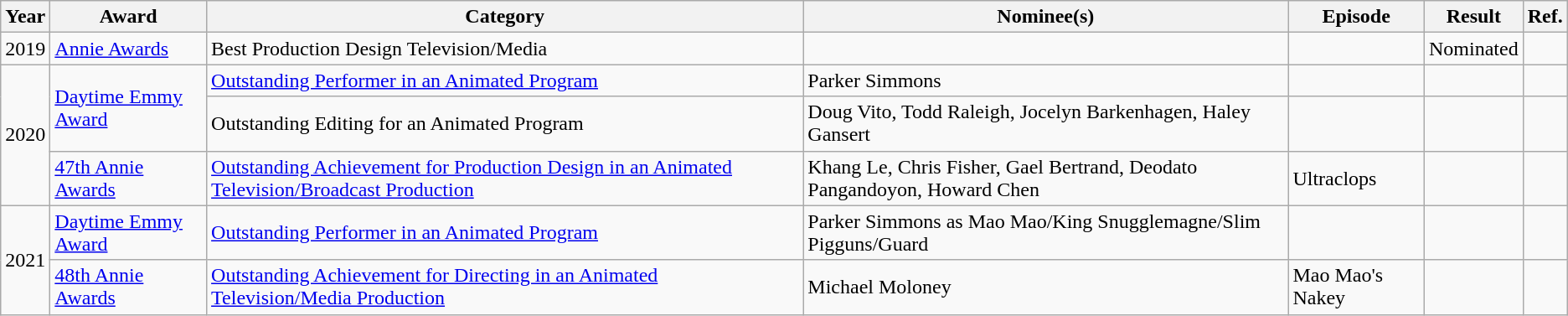<table class="wikitable">
<tr>
<th>Year</th>
<th>Award</th>
<th>Category</th>
<th>Nominee(s)</th>
<th>Episode</th>
<th>Result</th>
<th>Ref.</th>
</tr>
<tr>
<td>2019</td>
<td><a href='#'>Annie Awards</a></td>
<td>Best Production Design Television/Media</td>
<td></td>
<td></td>
<td>Nominated</td>
<td></td>
</tr>
<tr>
<td rowspan="3">2020</td>
<td rowspan="2"><a href='#'>Daytime Emmy Award</a></td>
<td><a href='#'>Outstanding Performer in an Animated Program</a></td>
<td>Parker Simmons</td>
<td></td>
<td></td>
<td></td>
</tr>
<tr>
<td>Outstanding Editing for an Animated Program</td>
<td>Doug Vito, Todd Raleigh, Jocelyn Barkenhagen, Haley Gansert</td>
<td></td>
<td></td>
<td></td>
</tr>
<tr>
<td><a href='#'>47th Annie Awards</a></td>
<td><a href='#'>Outstanding Achievement for Production Design in an Animated Television/Broadcast Production</a></td>
<td>Khang Le, Chris Fisher, Gael Bertrand, Deodato Pangandoyon, Howard Chen</td>
<td>Ultraclops</td>
<td></td>
<td></td>
</tr>
<tr>
<td rowspan="3">2021</td>
<td><a href='#'>Daytime Emmy Award</a></td>
<td><a href='#'>Outstanding Performer in an Animated Program</a></td>
<td>Parker Simmons as Mao Mao/King Snugglemagne/Slim Pigguns/Guard</td>
<td></td>
<td></td>
<td></td>
</tr>
<tr>
<td><a href='#'>48th Annie Awards</a></td>
<td><a href='#'>Outstanding Achievement for Directing in an Animated Television/Media Production</a></td>
<td>Michael Moloney</td>
<td>Mao Mao's Nakey</td>
<td></td>
<td></td>
</tr>
</table>
